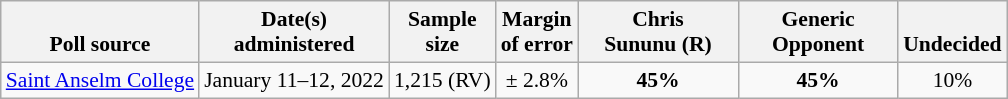<table class="wikitable" style="font-size:90%;text-align:center;">
<tr valign=bottom>
<th>Poll source</th>
<th>Date(s)<br>administered</th>
<th>Sample<br>size</th>
<th>Margin<br>of error</th>
<th style="width:100px;">Chris<br>Sununu (R)</th>
<th style="width:100px;">Generic<br>Opponent</th>
<th>Undecided</th>
</tr>
<tr>
<td style="text-align:left;"><a href='#'>Saint Anselm College</a></td>
<td>January 11–12, 2022</td>
<td>1,215 (RV)</td>
<td>± 2.8%</td>
<td><strong>45%</strong></td>
<td><strong>45%</strong></td>
<td>10%</td>
</tr>
</table>
